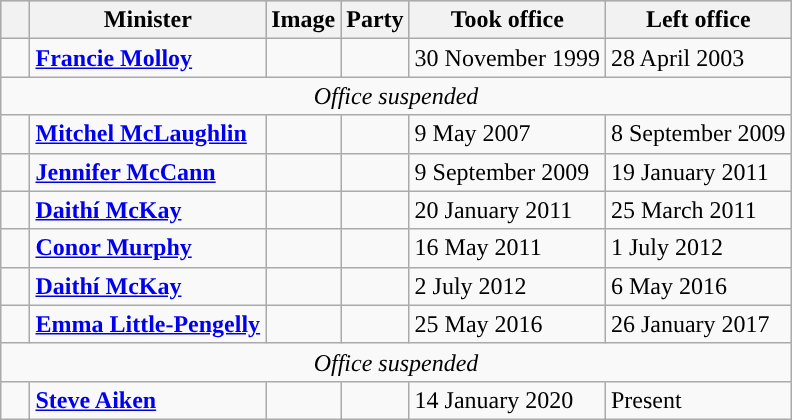<table class="wikitable" style="margin: 1em auto 1em auto">
<tr bgcolor=cccccc>
<th></th>
<th>Minister</th>
<th>Image</th>
<th>Party</th>
<th>Took office</th>
<th>Left office</th>
</tr>
<tr>
<td style="background:">   </td>
<td><strong><a href='#'>Francie Molloy</a></strong></td>
<td></td>
<td></td>
<td>30 November 1999</td>
<td>28 April 2003</td>
</tr>
<tr>
<td colspan="6" align="center"><em>Office suspended</em></td>
</tr>
<tr>
<td style="background:">   </td>
<td><strong><a href='#'>Mitchel McLaughlin</a></strong></td>
<td></td>
<td></td>
<td>9 May 2007</td>
<td>8 September 2009</td>
</tr>
<tr>
<td style="background:">   </td>
<td><strong><a href='#'>Jennifer McCann</a></strong></td>
<td></td>
<td></td>
<td>9 September 2009</td>
<td>19 January 2011</td>
</tr>
<tr>
<td style="background:">   </td>
<td><strong><a href='#'>Daithí McKay</a></strong></td>
<td></td>
<td></td>
<td>20 January 2011</td>
<td>25 March 2011</td>
</tr>
<tr>
<td style="background:">   </td>
<td><strong><a href='#'>Conor Murphy</a></strong></td>
<td></td>
<td></td>
<td>16 May 2011</td>
<td>1 July 2012</td>
</tr>
<tr>
<td style="background:">   </td>
<td><strong><a href='#'>Daithí McKay</a></strong></td>
<td></td>
<td></td>
<td>2 July 2012</td>
<td>6 May 2016</td>
</tr>
<tr>
<td style="background:">   </td>
<td><strong><a href='#'>Emma Little-Pengelly</a></strong></td>
<td></td>
<td></td>
<td>25 May 2016</td>
<td>26 January 2017</td>
</tr>
<tr>
<td colspan="6" align="center"><em>Office suspended</em></td>
</tr>
<tr>
<td style="background:">   </td>
<td><strong><a href='#'>Steve Aiken</a></strong></td>
<td></td>
<td></td>
<td>14 January 2020</td>
<td>Present</td>
</tr>
</table>
